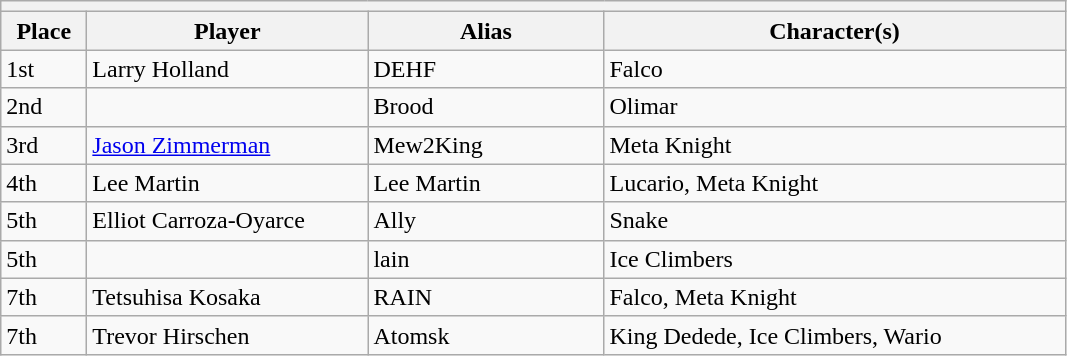<table class="wikitable">
<tr>
<th colspan=4></th>
</tr>
<tr>
<th style="width:50px;">Place</th>
<th style="width:180px;">Player</th>
<th style="width:150px;">Alias</th>
<th style="width:300px;">Character(s)</th>
</tr>
<tr>
<td>1st</td>
<td> Larry Holland</td>
<td>DEHF</td>
<td>Falco</td>
</tr>
<tr>
<td>2nd</td>
<td></td>
<td>Brood</td>
<td>Olimar</td>
</tr>
<tr>
<td>3rd</td>
<td> <a href='#'>Jason Zimmerman</a></td>
<td>Mew2King</td>
<td>Meta Knight</td>
</tr>
<tr>
<td>4th</td>
<td> Lee Martin</td>
<td>Lee Martin</td>
<td>Lucario, Meta Knight</td>
</tr>
<tr>
<td>5th</td>
<td> Elliot Carroza-Oyarce</td>
<td>Ally</td>
<td>Snake</td>
</tr>
<tr>
<td>5th</td>
<td></td>
<td>lain</td>
<td>Ice Climbers</td>
</tr>
<tr>
<td>7th</td>
<td> Tetsuhisa Kosaka</td>
<td>RAIN</td>
<td>Falco, Meta Knight</td>
</tr>
<tr>
<td>7th</td>
<td> Trevor Hirschen</td>
<td>Atomsk</td>
<td>King Dedede, Ice Climbers, Wario</td>
</tr>
</table>
